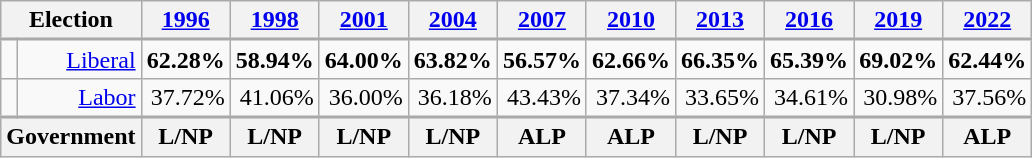<table class="wikitable">
<tr align=right style="border-bottom: 2px solid darkgray;">
<th colspan="2">Election</th>
<th><a href='#'>1996</a></th>
<th><a href='#'>1998</a></th>
<th><a href='#'>2001</a></th>
<th><a href='#'>2004</a></th>
<th><a href='#'>2007</a></th>
<th><a href='#'>2010</a></th>
<th><a href='#'>2013</a></th>
<th><a href='#'>2016</a></th>
<th><a href='#'>2019</a></th>
<th><a href='#'>2022</a></th>
</tr>
<tr align=right>
<td width=1pt > </td>
<td><a href='#'>Liberal</a></td>
<td><strong>62.28%</strong></td>
<td><strong>58.94%</strong></td>
<td><strong>64.00%</strong></td>
<td><strong>63.82%</strong></td>
<td><strong>56.57%</strong></td>
<td><strong>62.66%</strong></td>
<td><strong>66.35%</strong></td>
<td><strong>65.39%</strong></td>
<td><strong>69.02%</strong></td>
<td><strong>62.44%</strong></td>
</tr>
<tr align=right style="border-bottom: 2px solid darkgray;">
<td width=1pt > </td>
<td><a href='#'>Labor</a></td>
<td>37.72%</td>
<td>41.06%</td>
<td>36.00%</td>
<td>36.18%</td>
<td>43.43%</td>
<td>37.34%</td>
<td>33.65%</td>
<td>34.61%</td>
<td>30.98%</td>
<td>37.56%</td>
</tr>
<tr align=right>
<th colspan="2">Government</th>
<th>L/NP</th>
<th>L/NP</th>
<th>L/NP</th>
<th>L/NP</th>
<th>ALP</th>
<th>ALP</th>
<th>L/NP</th>
<th>L/NP</th>
<th>L/NP</th>
<th>ALP</th>
</tr>
</table>
